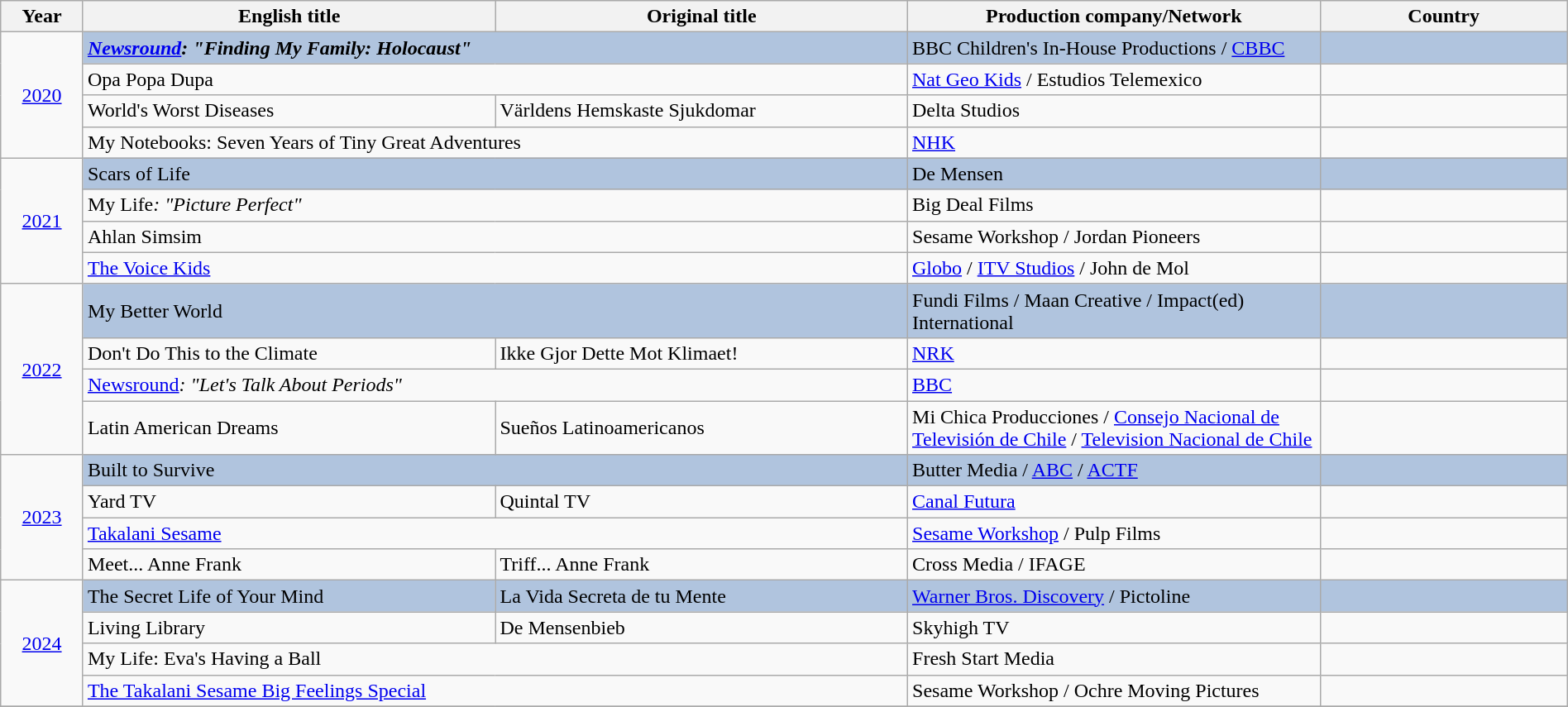<table class="wikitable" width="100%" border="1" cellpadding="5" cellspacing="0">
<tr>
<th width=5%>Year</th>
<th width=25%>English title</th>
<th width=25%>Original title</th>
<th width=25%><strong>Production company/Network</strong></th>
<th width=15%><strong>Country</strong></th>
</tr>
<tr>
<td rowspan="4" style="text-align:center;"><a href='#'>2020</a><br></td>
<td colspan="2" style="background:#B0C4DE;"><strong><em><a href='#'>Newsround</a><em>: "Finding My Family: Holocaust"<strong></td>
<td style="background:#B0C4DE;"></strong>BBC Children's In-House Productions / <a href='#'>CBBC</a><strong></td>
<td style="background:#B0C4DE;"></strong><strong></td>
</tr>
<tr>
<td colspan="2"></em>Opa Popa Dupa<em></td>
<td><a href='#'>Nat Geo Kids</a> / Estudios Telemexico</td>
<td></td>
</tr>
<tr>
<td></em>World's Worst Diseases<em></td>
<td></em>Världens Hemskaste Sjukdomar<em></td>
<td>Delta Studios</td>
<td></td>
</tr>
<tr>
<td colspan="2"></em>My Notebooks: Seven Years of Tiny Great Adventures<em></td>
<td><a href='#'>NHK</a></td>
<td></td>
</tr>
<tr>
<td rowspan="4" style="text-align:center;"><a href='#'>2021</a><br></td>
<td colspan="2" style="background:#B0C4DE;"></em></strong>Scars of Life<strong><em></td>
<td style="background:#B0C4DE;"></strong>De Mensen<strong></td>
<td style="background:#B0C4DE;"></strong><strong></td>
</tr>
<tr>
<td colspan="2"></em>My Life<em>: "Picture Perfect"</td>
<td>Big Deal Films</td>
<td></td>
</tr>
<tr>
<td colspan="2"></em>Ahlan Simsim<em></td>
<td>Sesame Workshop / Jordan Pioneers</td>
<td></td>
</tr>
<tr>
<td colspan="2"></em><a href='#'>The Voice Kids</a><em></td>
<td><a href='#'>Globo</a> / <a href='#'>ITV Studios</a> / John de Mol</td>
<td></td>
</tr>
<tr>
<td rowspan="4" style="text-align:center;"><a href='#'>2022</a><br></td>
<td colspan="2" style="background:#B0C4DE;"></em></strong>My Better World<strong><em></td>
<td style="background:#B0C4DE;"></strong>Fundi Films / Maan Creative / Impact(ed) International<strong></td>
<td style="background:#B0C4DE;"></strong><strong></td>
</tr>
<tr>
<td></em>Don't Do This to the Climate<em></td>
<td></em>Ikke Gjor Dette Mot Klimaet!<em></td>
<td><a href='#'>NRK</a></td>
<td></td>
</tr>
<tr>
<td colspan="2"></em><a href='#'>Newsround</a><em>: "Let's Talk About Periods"</td>
<td><a href='#'>BBC</a></td>
<td></td>
</tr>
<tr>
<td></em>Latin American Dreams<em></td>
<td></em>Sueños Latinoamericanos<em></td>
<td>Mi Chica Producciones / <a href='#'>Consejo Nacional de Televisión de Chile</a> / <a href='#'>Television Nacional de Chile</a></td>
<td></td>
</tr>
<tr>
<td rowspan="4" style="text-align:center;"><a href='#'>2023</a><br></td>
<td style="background:#B0C4DE;" colspan="2"></em></strong>Built to Survive<strong><em></td>
<td style="background:#B0C4DE;"></strong>Butter Media / <a href='#'>ABC</a> / <a href='#'>ACTF</a><strong></td>
<td style="background:#B0C4DE;"></strong><strong></td>
</tr>
<tr>
<td></em>Yard TV<em></td>
<td></em>Quintal TV<em></td>
<td><a href='#'>Canal Futura</a></td>
<td></td>
</tr>
<tr>
<td colspan="2"></em><a href='#'>Takalani Sesame</a><em></td>
<td><a href='#'>Sesame Workshop</a> / Pulp Films</td>
<td></td>
</tr>
<tr>
<td></em>Meet... Anne Frank<em></td>
<td></em>Triff... Anne Frank<em></td>
<td>Cross Media / IFAGE</td>
<td></td>
</tr>
<tr>
<td rowspan="4" style="text-align:center;"><a href='#'>2024</a><br></td>
<td style="background:#B0C4DE;"></em></strong>The Secret Life of Your Mind<strong><em></td>
<td style="background:#B0C4DE;"></em></strong>La Vida Secreta de tu Mente<strong><em></td>
<td style="background:#B0C4DE;"></strong><a href='#'>Warner Bros. Discovery</a> / Pictoline<strong></td>
<td style="background:#B0C4DE;"></strong><strong></td>
</tr>
<tr>
<td></em>Living Library<em></td>
<td></em>De Mensenbieb<em></td>
<td>Skyhigh TV</td>
<td></td>
</tr>
<tr>
<td colspan="2"></em>My Life: Eva's Having a Ball<em></td>
<td>Fresh Start Media</td>
<td></td>
</tr>
<tr>
<td colspan="2"></em><a href='#'>The Takalani Sesame Big Feelings Special</a><em></td>
<td>Sesame Workshop / Ochre Moving Pictures</td>
<td></td>
</tr>
<tr>
</tr>
</table>
